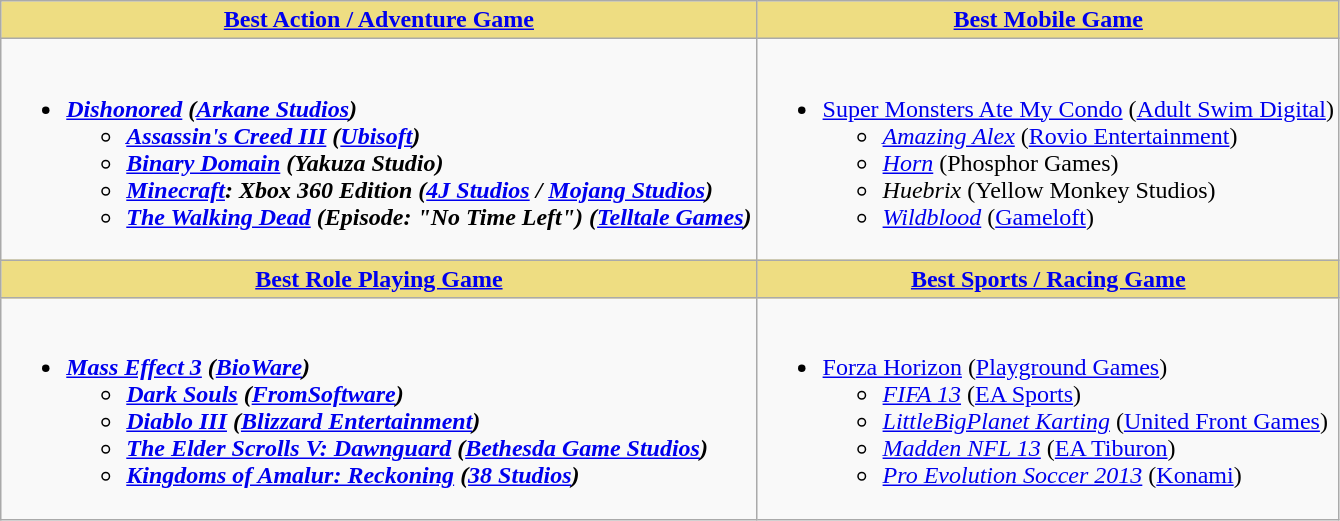<table class=wikitable style="width="100%">
<tr>
<th style="background:#EEDD82;"><a href='#'>Best Action / Adventure Game</a></th>
<th style="background:#EEDD82;"><a href='#'>Best Mobile Game</a></th>
</tr>
<tr>
<td valign="top"><br><ul><li><strong><em><a href='#'>Dishonored</a><em> (<a href='#'>Arkane Studios</a>)<strong><ul><li></em><a href='#'>Assassin's Creed III</a><em> (<a href='#'>Ubisoft</a>)</li><li></em><a href='#'>Binary Domain</a><em> (Yakuza Studio)</li><li></em><a href='#'>Minecraft</a>: Xbox 360 Edition<em> (<a href='#'>4J Studios</a> / <a href='#'>Mojang Studios</a>)</li><li></em><a href='#'>The Walking Dead</a><em> (Episode: "No Time Left") (<a href='#'>Telltale Games</a>)</li></ul></li></ul></td>
<td valign="top"><br><ul><li></em></strong><a href='#'>Super Monsters Ate My Condo</a></em> (<a href='#'>Adult Swim Digital</a>)</strong><ul><li><em><a href='#'>Amazing Alex</a></em> (<a href='#'>Rovio Entertainment</a>)</li><li><em><a href='#'>Horn</a></em> (Phosphor Games)</li><li><em>Huebrix</em> (Yellow Monkey Studios)</li><li><em><a href='#'>Wildblood</a></em> (<a href='#'>Gameloft</a>)</li></ul></li></ul></td>
</tr>
<tr>
<th style="background:#EEDD82;"><a href='#'>Best Role Playing Game</a></th>
<th style="background:#EEDD82;"><a href='#'>Best Sports / Racing Game</a></th>
</tr>
<tr>
<td valign="top"><br><ul><li><strong><em><a href='#'>Mass Effect 3</a><em> (<a href='#'>BioWare</a>)<strong><ul><li></em><a href='#'>Dark Souls</a><em> (<a href='#'>FromSoftware</a>)</li><li></em><a href='#'>Diablo III</a><em> (<a href='#'>Blizzard Entertainment</a>)</li><li></em><a href='#'>The Elder Scrolls V: Dawnguard</a><em> (<a href='#'>Bethesda Game Studios</a>)</li><li></em><a href='#'>Kingdoms of Amalur: Reckoning</a><em> (<a href='#'>38 Studios</a>)</li></ul></li></ul></td>
<td valign="top"><br><ul><li></em></strong><a href='#'>Forza Horizon</a></em> (<a href='#'>Playground Games</a>)</strong><ul><li><em><a href='#'>FIFA 13</a></em> (<a href='#'>EA Sports</a>)</li><li><em><a href='#'>LittleBigPlanet Karting</a></em> (<a href='#'>United Front Games</a>)</li><li><em><a href='#'>Madden NFL 13</a></em> (<a href='#'>EA Tiburon</a>)</li><li><em><a href='#'>Pro Evolution Soccer 2013</a></em> (<a href='#'>Konami</a>)</li></ul></li></ul></td>
</tr>
</table>
